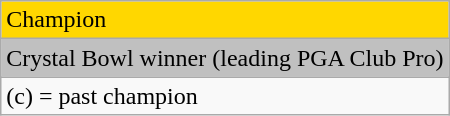<table class="wikitable">
<tr style="background:gold">
<td>Champion</td>
</tr>
<tr style="background:silver">
<td>Crystal Bowl winner (leading PGA Club Pro)</td>
</tr>
<tr>
<td>(c) = past champion</td>
</tr>
</table>
